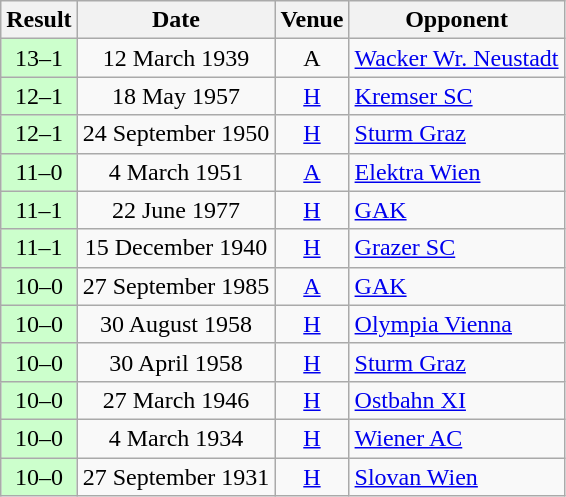<table class="wikitable" style="text-align:center">
<tr>
<th>Result</th>
<th>Date</th>
<th>Venue</th>
<th>Opponent</th>
</tr>
<tr>
<td style="background:#cfc">13–1</td>
<td>12 March 1939</td>
<td>A</td>
<td align="left"><a href='#'>Wacker Wr. Neustadt</a></td>
</tr>
<tr>
<td style="background:#cfc">12–1</td>
<td>18 May 1957</td>
<td><a href='#'>H</a></td>
<td align="left"><a href='#'>Kremser SC</a></td>
</tr>
<tr>
<td style="background:#cfc">12–1</td>
<td>24 September 1950</td>
<td><a href='#'>H</a></td>
<td align="left"><a href='#'>Sturm Graz</a></td>
</tr>
<tr>
<td style="background:#cfc">11–0</td>
<td>4 March 1951</td>
<td><a href='#'>A</a></td>
<td align="left"><a href='#'>Elektra Wien</a></td>
</tr>
<tr>
<td style="background:#cfc">11–1</td>
<td>22 June 1977</td>
<td><a href='#'>H</a></td>
<td align="left"><a href='#'>GAK</a></td>
</tr>
<tr>
<td style="background:#cfc">11–1</td>
<td>15 December 1940</td>
<td><a href='#'>H</a></td>
<td align="left"><a href='#'>Grazer SC</a></td>
</tr>
<tr>
<td style="background:#cfc">10–0</td>
<td>27 September 1985</td>
<td><a href='#'>A</a></td>
<td align="left"><a href='#'>GAK</a></td>
</tr>
<tr>
<td style="background:#cfc">10–0</td>
<td>30 August 1958</td>
<td><a href='#'>H</a></td>
<td align="left"><a href='#'>Olympia Vienna</a></td>
</tr>
<tr>
<td style="background:#cfc">10–0</td>
<td>30 April 1958</td>
<td><a href='#'>H</a></td>
<td align="left"><a href='#'>Sturm Graz</a></td>
</tr>
<tr>
<td style="background:#cfc">10–0</td>
<td>27 March 1946</td>
<td><a href='#'>H</a></td>
<td align="left"><a href='#'>Ostbahn XI</a></td>
</tr>
<tr>
<td style="background:#cfc">10–0</td>
<td>4 March 1934</td>
<td><a href='#'>H</a></td>
<td align="left"><a href='#'>Wiener AC</a></td>
</tr>
<tr>
<td style="background:#cfc">10–0</td>
<td>27 September 1931</td>
<td><a href='#'>H</a></td>
<td align="left"><a href='#'>Slovan Wien</a></td>
</tr>
</table>
